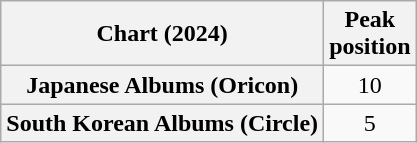<table class="wikitable sortable plainrowheaders" style="text-align:center">
<tr>
<th scope="col">Chart (2024)</th>
<th scope="col">Peak<br>position</th>
</tr>
<tr>
<th scope="row">Japanese Albums (Oricon)</th>
<td>10</td>
</tr>
<tr>
<th scope="row">South Korean Albums (Circle)</th>
<td>5</td>
</tr>
</table>
